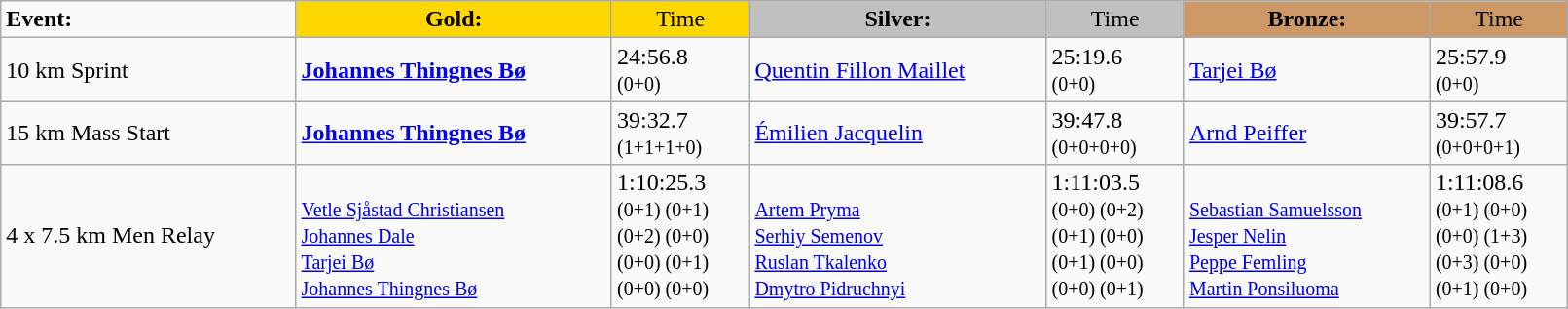<table class="wikitable" width=85%>
<tr>
<td><strong>Event:</strong></td>
<td style="text-align:center;background-color:gold;"><strong>Gold:</strong></td>
<td style="text-align:center;background-color:gold;">Time</td>
<td style="text-align:center;background-color:silver;"><strong>Silver:</strong></td>
<td style="text-align:center;background-color:silver;">Time</td>
<td style="text-align:center;background-color:#CC9966;"><strong>Bronze:</strong></td>
<td style="text-align:center;background-color:#CC9966;">Time</td>
</tr>
<tr>
<td>10 km Sprint</td>
<td><strong><a href='#'>Johannes Thingnes Bø</a></strong><br><small></small></td>
<td>24:56.8<br><small>(0+0)</small></td>
<td><a href='#'>Quentin Fillon Maillet</a><br><small></small></td>
<td>25:19.6<br><small>(0+0)</small></td>
<td><a href='#'>Tarjei Bø</a><br><small></small></td>
<td>25:57.9<br><small>(0+0)</small></td>
</tr>
<tr>
<td>15 km Mass Start</td>
<td><strong><a href='#'>Johannes Thingnes Bø</a></strong><br><small></small></td>
<td>39:32.7<br><small>(1+1+1+0)</small></td>
<td><a href='#'>Émilien Jacquelin</a><br><small></small></td>
<td>39:47.8<br><small>(0+0+0+0)</small></td>
<td><a href='#'>Arnd Peiffer</a><br><small></small></td>
<td>39:57.7<br><small>(0+0+0+1)</small></td>
</tr>
<tr>
<td>4 x 7.5 km Men Relay</td>
<td><strong></strong><br><small><a href='#'>Vetle Sjåstad Christiansen</a><br><a href='#'>Johannes Dale</a><br><a href='#'>Tarjei Bø</a><br><a href='#'>Johannes Thingnes Bø</a></small></td>
<td>1:10:25.3<br><small>(0+1) (0+1)<br>(0+2) (0+0)<br>(0+0) (0+1)<br>(0+0) (0+0)</small></td>
<td><br><small><a href='#'>Artem Pryma</a><br><a href='#'>Serhiy Semenov</a><br><a href='#'>Ruslan Tkalenko</a><br><a href='#'>Dmytro Pidruchnyi</a></small></td>
<td>1:11:03.5<br><small>(0+0) (0+2)<br>(0+1) (0+0)<br>(0+1) (0+0)<br>(0+0) (0+1)</small></td>
<td><br><small><a href='#'>Sebastian Samuelsson</a><br><a href='#'>Jesper Nelin</a><br><a href='#'>Peppe Femling</a><br><a href='#'>Martin Ponsiluoma</a></small></td>
<td>1:11:08.6<br><small>(0+1) (0+0)<br>(0+0) (1+3)<br>(0+3) (0+0)<br>(0+1) (0+0)</small></td>
</tr>
</table>
